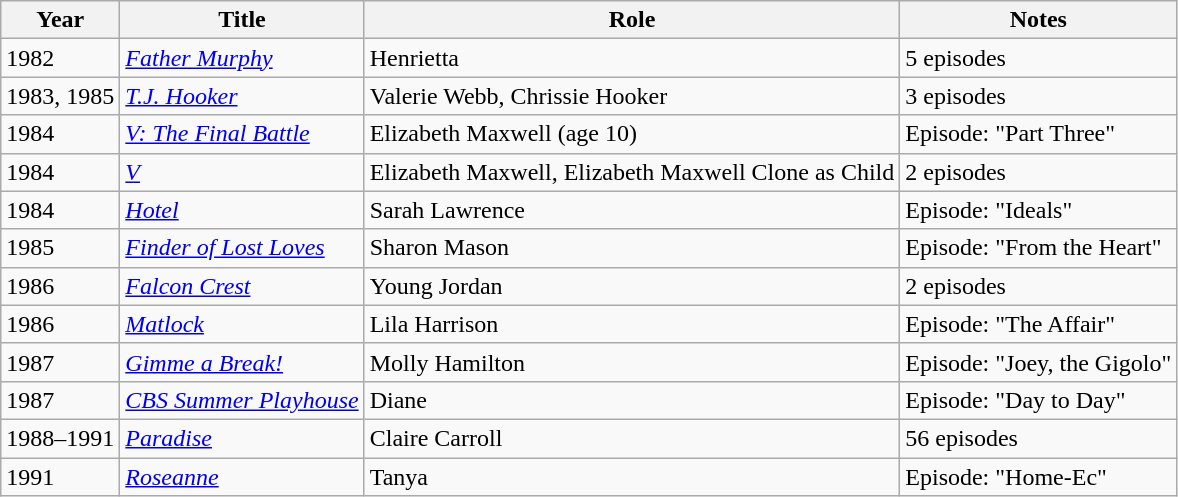<table class="wikitable sortable">
<tr>
<th>Year</th>
<th>Title</th>
<th>Role</th>
<th>Notes</th>
</tr>
<tr>
<td>1982</td>
<td><em><a href='#'>Father Murphy</a></em></td>
<td>Henrietta</td>
<td>5 episodes</td>
</tr>
<tr>
<td>1983, 1985</td>
<td><em><a href='#'>T.J. Hooker</a></em></td>
<td>Valerie Webb, Chrissie Hooker</td>
<td>3 episodes</td>
</tr>
<tr>
<td>1984</td>
<td><em><a href='#'>V: The Final Battle</a></em></td>
<td>Elizabeth Maxwell (age 10)</td>
<td>Episode: "Part Three"</td>
</tr>
<tr>
<td>1984</td>
<td><em><a href='#'>V</a></em></td>
<td>Elizabeth Maxwell, Elizabeth Maxwell Clone as Child</td>
<td>2 episodes</td>
</tr>
<tr>
<td>1984</td>
<td><em><a href='#'>Hotel</a></em></td>
<td>Sarah Lawrence</td>
<td>Episode: "Ideals"</td>
</tr>
<tr>
<td>1985</td>
<td><em><a href='#'>Finder of Lost Loves</a></em></td>
<td>Sharon Mason</td>
<td>Episode: "From the Heart"</td>
</tr>
<tr>
<td>1986</td>
<td><em><a href='#'>Falcon Crest</a></em></td>
<td>Young Jordan</td>
<td>2 episodes</td>
</tr>
<tr>
<td>1986</td>
<td><em><a href='#'>Matlock</a></em></td>
<td>Lila Harrison</td>
<td>Episode: "The Affair"</td>
</tr>
<tr>
<td>1987</td>
<td><em><a href='#'>Gimme a Break!</a></em></td>
<td>Molly Hamilton</td>
<td>Episode: "Joey, the Gigolo"</td>
</tr>
<tr>
<td>1987</td>
<td><em><a href='#'>CBS Summer Playhouse</a></em></td>
<td>Diane</td>
<td>Episode: "Day to Day"</td>
</tr>
<tr>
<td>1988–1991</td>
<td><em><a href='#'>Paradise</a></em></td>
<td>Claire Carroll</td>
<td>56 episodes</td>
</tr>
<tr>
<td>1991</td>
<td><em><a href='#'>Roseanne</a></em></td>
<td>Tanya</td>
<td>Episode: "Home-Ec"</td>
</tr>
</table>
